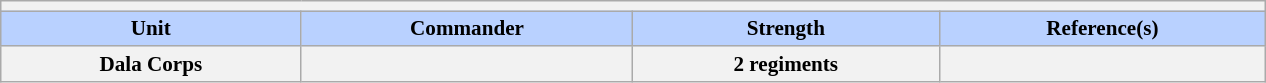<table class="wikitable collapsible" style="min-width:60em; margin:0.3em auto; font-size:88%;">
<tr>
<th colspan=5></th>
</tr>
<tr>
<th style="background-color:#B9D1FF">Unit</th>
<th style="background-color:#B9D1FF">Commander</th>
<th style="background-color:#B9D1FF">Strength</th>
<th style="background-color:#B9D1FF">Reference(s)</th>
</tr>
<tr>
<th colspan="1">Dala Corps</th>
<th colspan="1"></th>
<th colspan="1">2 regiments</th>
<th colspan="1"></th>
</tr>
</table>
